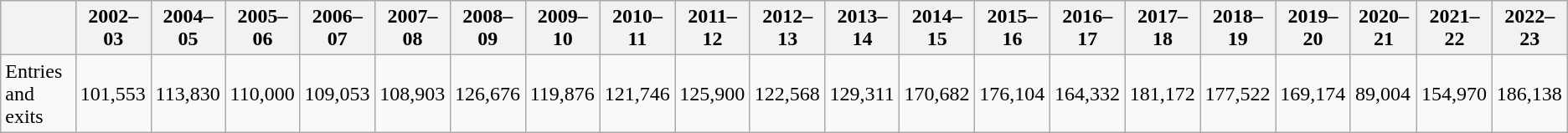<table class="wikitable">
<tr>
<th></th>
<th>2002–03</th>
<th>2004–05</th>
<th>2005–06</th>
<th>2006–07</th>
<th>2007–08</th>
<th>2008–09</th>
<th>2009–10</th>
<th>2010–11</th>
<th>2011–12</th>
<th>2012–13</th>
<th>2013–14</th>
<th>2014–15</th>
<th>2015–16</th>
<th>2016–17</th>
<th>2017–18</th>
<th>2018–19</th>
<th>2019–20</th>
<th>2020–21</th>
<th>2021–22</th>
<th>2022–23</th>
</tr>
<tr>
<td>Entries and exits</td>
<td>101,553</td>
<td>113,830</td>
<td>110,000</td>
<td>109,053</td>
<td>108,903</td>
<td>126,676</td>
<td>119,876</td>
<td>121,746</td>
<td>125,900</td>
<td>122,568</td>
<td>129,311</td>
<td>170,682</td>
<td>176,104</td>
<td>164,332</td>
<td>181,172</td>
<td>177,522</td>
<td>169,174</td>
<td>89,004</td>
<td>154,970</td>
<td>186,138</td>
</tr>
</table>
